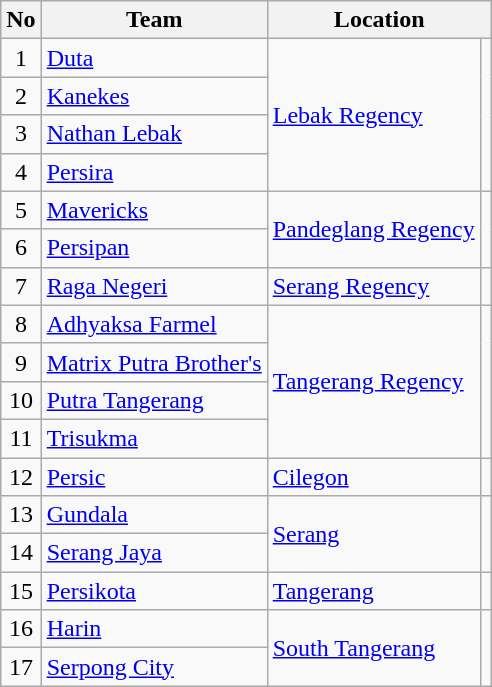<table class="wikitable sortable">
<tr>
<th>No</th>
<th>Team</th>
<th colspan=2>Location</th>
</tr>
<tr>
<td align=center>1</td>
<td><a href='#'>Duta</a></td>
<td rowspan=4><a href='#'>Lebak Regency</a></td>
<td rowspan=4></td>
</tr>
<tr>
<td align=center>2</td>
<td><a href='#'>Kanekes</a></td>
</tr>
<tr>
<td align=center>3</td>
<td><a href='#'>Nathan Lebak</a></td>
</tr>
<tr>
<td align=center>4</td>
<td><a href='#'>Persira</a></td>
</tr>
<tr>
<td align=center>5</td>
<td><a href='#'>Mavericks</a></td>
<td rowspan=2><a href='#'>Pandeglang Regency</a></td>
<td rowspan=2></td>
</tr>
<tr>
<td align=center>6</td>
<td><a href='#'>Persipan</a></td>
</tr>
<tr>
<td align=center>7</td>
<td><a href='#'>Raga Negeri</a></td>
<td><a href='#'>Serang Regency</a></td>
<td></td>
</tr>
<tr>
<td align=center>8</td>
<td><a href='#'>Adhyaksa Farmel</a></td>
<td rowspan=4><a href='#'>Tangerang Regency</a></td>
<td rowspan=4></td>
</tr>
<tr>
<td align=center>9</td>
<td><a href='#'>Matrix Putra Brother's</a></td>
</tr>
<tr>
<td align=center>10</td>
<td><a href='#'>Putra Tangerang</a></td>
</tr>
<tr>
<td align=center>11</td>
<td><a href='#'>Trisukma</a></td>
</tr>
<tr>
<td align=center>12</td>
<td><a href='#'>Persic</a></td>
<td><a href='#'>Cilegon</a></td>
<td></td>
</tr>
<tr>
<td align=center>13</td>
<td><a href='#'>Gundala</a></td>
<td rowspan=2><a href='#'>Serang</a></td>
<td rowspan=2></td>
</tr>
<tr>
<td align=center>14</td>
<td><a href='#'>Serang Jaya</a></td>
</tr>
<tr>
<td align=center>15</td>
<td><a href='#'>Persikota</a></td>
<td><a href='#'>Tangerang</a></td>
<td></td>
</tr>
<tr>
<td align=center>16</td>
<td><a href='#'>Harin</a></td>
<td rowspan=2><a href='#'>South Tangerang</a></td>
<td rowspan=2></td>
</tr>
<tr>
<td align=center>17</td>
<td><a href='#'>Serpong City</a></td>
</tr>
</table>
